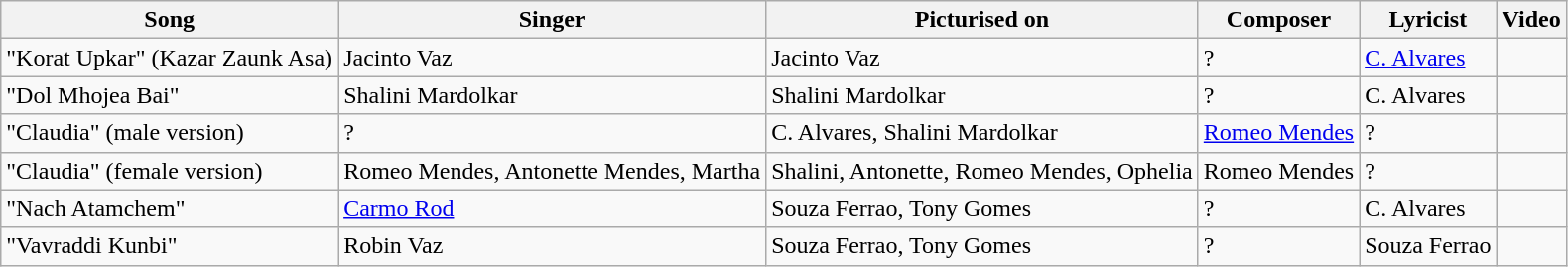<table class="wikitable">
<tr>
<th>Song</th>
<th>Singer</th>
<th>Picturised on</th>
<th>Composer</th>
<th>Lyricist</th>
<th>Video</th>
</tr>
<tr>
<td>"Korat Upkar" (Kazar Zaunk Asa)</td>
<td>Jacinto Vaz</td>
<td>Jacinto Vaz</td>
<td>?</td>
<td><a href='#'>C. Alvares</a></td>
<td></td>
</tr>
<tr>
<td>"Dol Mhojea Bai"</td>
<td>Shalini Mardolkar</td>
<td>Shalini Mardolkar</td>
<td>?</td>
<td>C. Alvares</td>
<td></td>
</tr>
<tr>
<td>"Claudia" (male version)</td>
<td>?</td>
<td>C. Alvares, Shalini Mardolkar</td>
<td><a href='#'>Romeo Mendes</a></td>
<td>?</td>
<td></td>
</tr>
<tr>
<td>"Claudia" (female version)</td>
<td>Romeo Mendes, Antonette Mendes, Martha</td>
<td>Shalini, Antonette, Romeo Mendes, Ophelia</td>
<td>Romeo Mendes</td>
<td>?</td>
<td></td>
</tr>
<tr>
<td>"Nach Atamchem"</td>
<td><a href='#'>Carmo Rod</a></td>
<td>Souza Ferrao, Tony Gomes</td>
<td>?</td>
<td>C. Alvares</td>
<td></td>
</tr>
<tr>
<td>"Vavraddi Kunbi"</td>
<td>Robin Vaz</td>
<td>Souza Ferrao, Tony Gomes</td>
<td>?</td>
<td>Souza Ferrao</td>
<td></td>
</tr>
</table>
